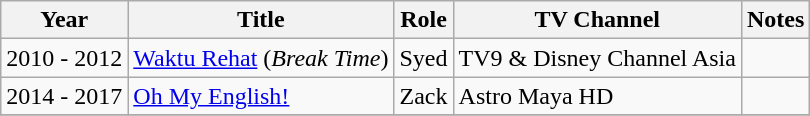<table class="wikitable">
<tr>
<th>Year</th>
<th>Title</th>
<th>Role</th>
<th>TV Channel</th>
<th>Notes</th>
</tr>
<tr>
<td>2010 - 2012</td>
<td><a href='#'>Waktu Rehat</a> (<em>Break Time</em>)</td>
<td>Syed</td>
<td>TV9 & Disney Channel Asia</td>
<td></td>
</tr>
<tr>
<td>2014 - 2017</td>
<td><a href='#'>Oh My English!</a></td>
<td>Zack</td>
<td>Astro Maya HD</td>
<td></td>
</tr>
<tr>
</tr>
</table>
